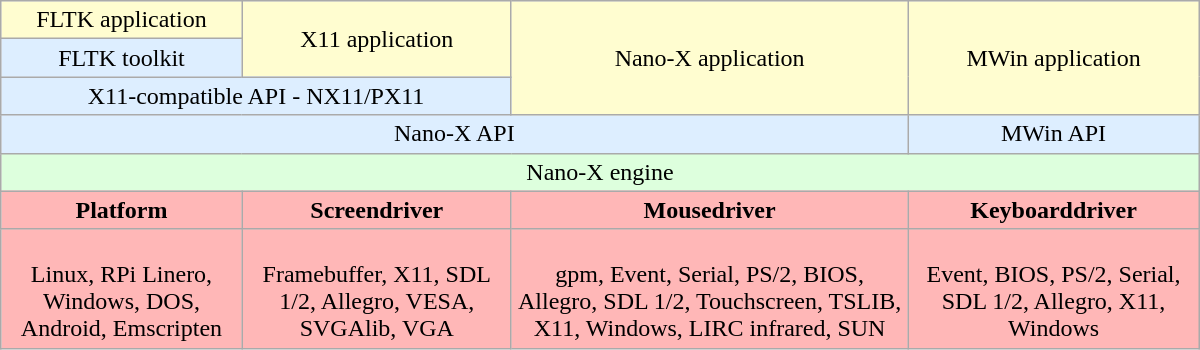<table class="wikitable mw-collapsible" style="text-align: center; margin-inline: auto; max-width: 800px">
<tr style="background: #fffdd0">
<td>FLTK application</td>
<td rowspan="2">X11 application</td>
<td rowspan="3">Nano-X application</td>
<td rowspan="3">MWin application</td>
</tr>
<tr style="background: #def">
<td>FLTK toolkit</td>
</tr>
<tr style="background: #def">
<td colspan="2">X11-compatible API - NX11/PX11</td>
</tr>
<tr style="background: #def">
<td colspan="3">Nano-X API</td>
<td>MWin API</td>
</tr>
<tr style="background: #dfd">
<td colspan="4">Nano-X engine</td>
</tr>
<tr style="background: #ffb7b7; font-weight: bold">
<td>Platform</td>
<td>Screendriver</td>
<td>Mousedriver</td>
<td>Keyboarddriver</td>
</tr>
<tr style="background: #ffb7b7">
<td><br>Linux, RPi Linero, Windows, DOS, Android, Emscripten</td>
<td><br>Framebuffer, X11, SDL 1/2, Allegro, VESA, SVGAlib, VGA</td>
<td><br>gpm, Event, Serial, PS/2, BIOS, Allegro, SDL 1/2, Touchscreen, TSLIB, X11, Windows, LIRC infrared, SUN</td>
<td><br>Event, BIOS, PS/2, Serial, SDL 1/2, Allegro, X11, Windows</td>
</tr>
</table>
